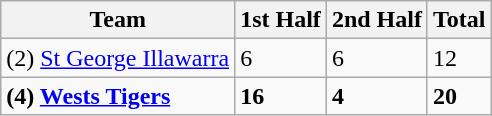<table class="wikitable">
<tr>
<th>Team</th>
<th>1st Half</th>
<th>2nd Half</th>
<th>Total</th>
</tr>
<tr>
<td>(2) <a href='#'>St George Illawarra</a></td>
<td>6</td>
<td>6</td>
<td>12</td>
</tr>
<tr>
<td><strong>(4) <a href='#'>Wests Tigers</a></strong></td>
<td><strong>16</strong></td>
<td><strong>4</strong></td>
<td><strong>20</strong></td>
</tr>
</table>
